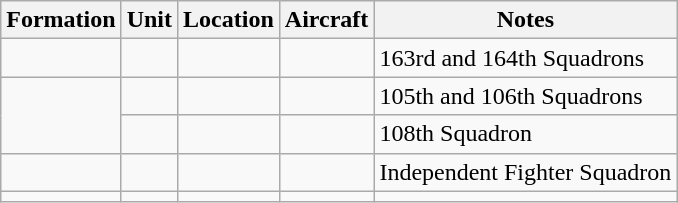<table class="wikitable">
<tr>
<th scope="col">Formation</th>
<th scope="col">Unit</th>
<th scope="col">Location</th>
<th scope="col">Aircraft</th>
<th scope="col">Notes</th>
</tr>
<tr>
<td rowspan=1></td>
<td></td>
<td></td>
<td></td>
<td>163rd and 164th Squadrons</td>
</tr>
<tr>
<td rowspan=2></td>
<td></td>
<td></td>
<td></td>
<td>105th and 106th Squadrons</td>
</tr>
<tr>
<td></td>
<td></td>
<td></td>
<td>108th Squadron</td>
</tr>
<tr>
<td rowspan=1></td>
<td></td>
<td></td>
<td></td>
<td>Independent Fighter Squadron</td>
</tr>
<tr>
<td rowspan=1></td>
<td></td>
<td></td>
<td></td>
<td></td>
</tr>
</table>
